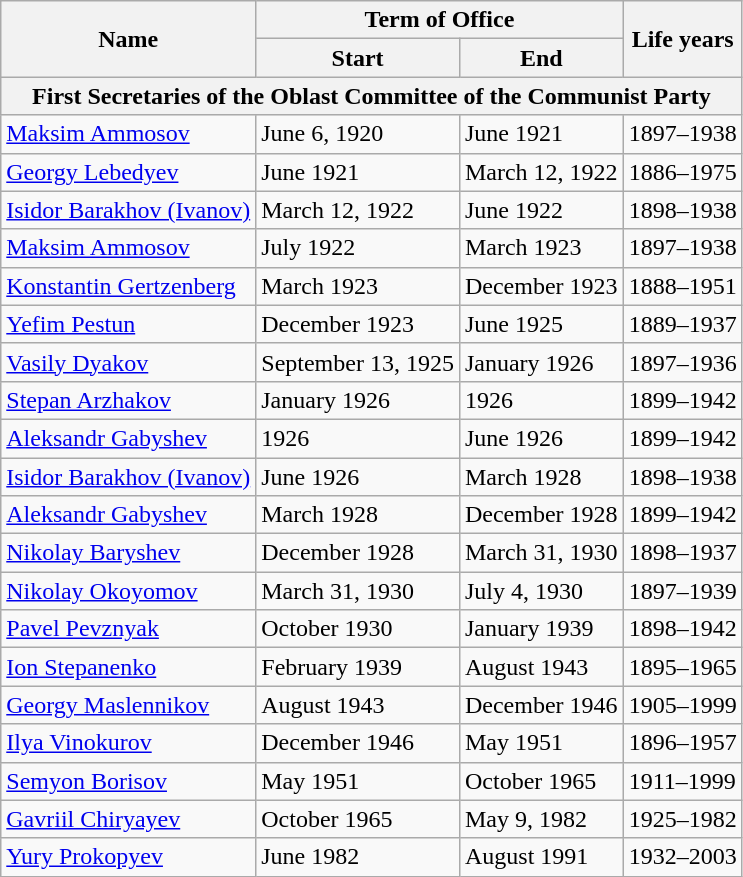<table class="wikitable">
<tr>
<th rowspan="2">Name</th>
<th colspan="2">Term of Office</th>
<th rowspan="2">Life years</th>
</tr>
<tr>
<th>Start</th>
<th>End</th>
</tr>
<tr>
<th colspan="4">First Secretaries of the Oblast Committee of the Communist Party</th>
</tr>
<tr>
<td><a href='#'>Maksim Ammosov</a></td>
<td>June 6, 1920</td>
<td>June 1921</td>
<td>1897–1938</td>
</tr>
<tr>
<td><a href='#'>Georgy Lebedyev</a></td>
<td>June 1921</td>
<td>March 12, 1922</td>
<td>1886–1975</td>
</tr>
<tr>
<td><a href='#'>Isidor Barakhov (Ivanov)</a></td>
<td>March 12, 1922</td>
<td>June 1922</td>
<td>1898–1938</td>
</tr>
<tr>
<td><a href='#'>Maksim Ammosov</a></td>
<td>July 1922</td>
<td>March 1923</td>
<td>1897–1938</td>
</tr>
<tr>
<td><a href='#'>Konstantin Gertzenberg</a></td>
<td>March 1923</td>
<td>December 1923</td>
<td>1888–1951</td>
</tr>
<tr>
<td><a href='#'>Yefim Pestun</a></td>
<td>December 1923</td>
<td>June 1925</td>
<td>1889–1937</td>
</tr>
<tr>
<td><a href='#'>Vasily Dyakov</a></td>
<td>September 13, 1925</td>
<td>January 1926</td>
<td>1897–1936</td>
</tr>
<tr>
<td><a href='#'>Stepan Arzhakov</a></td>
<td>January 1926</td>
<td>1926</td>
<td>1899–1942</td>
</tr>
<tr>
<td><a href='#'>Aleksandr Gabyshev</a></td>
<td>1926</td>
<td>June 1926</td>
<td>1899–1942</td>
</tr>
<tr>
<td><a href='#'>Isidor Barakhov (Ivanov)</a></td>
<td>June 1926</td>
<td>March 1928</td>
<td>1898–1938</td>
</tr>
<tr>
<td><a href='#'>Aleksandr Gabyshev</a></td>
<td>March 1928</td>
<td>December 1928</td>
<td>1899–1942</td>
</tr>
<tr>
<td><a href='#'>Nikolay Baryshev</a></td>
<td>December 1928</td>
<td>March 31, 1930</td>
<td>1898–1937</td>
</tr>
<tr>
<td><a href='#'>Nikolay Okoyomov</a></td>
<td>March 31, 1930</td>
<td>July 4, 1930</td>
<td>1897–1939</td>
</tr>
<tr>
<td><a href='#'>Pavel Pevznyak</a></td>
<td>October 1930</td>
<td>January 1939</td>
<td>1898–1942</td>
</tr>
<tr>
<td><a href='#'>Ion Stepanenko</a></td>
<td>February 1939</td>
<td>August 1943</td>
<td>1895–1965</td>
</tr>
<tr>
<td><a href='#'>Georgy Maslennikov</a></td>
<td>August 1943</td>
<td>December 1946</td>
<td>1905–1999</td>
</tr>
<tr>
<td><a href='#'>Ilya Vinokurov</a></td>
<td>December 1946</td>
<td>May 1951</td>
<td>1896–1957</td>
</tr>
<tr>
<td><a href='#'>Semyon Borisov</a></td>
<td>May 1951</td>
<td>October 1965</td>
<td>1911–1999</td>
</tr>
<tr>
<td><a href='#'>Gavriil Chiryayev</a></td>
<td>October 1965</td>
<td>May 9, 1982</td>
<td>1925–1982</td>
</tr>
<tr>
<td><a href='#'>Yury Prokopyev</a></td>
<td>June 1982</td>
<td>August 1991</td>
<td>1932–2003</td>
</tr>
</table>
